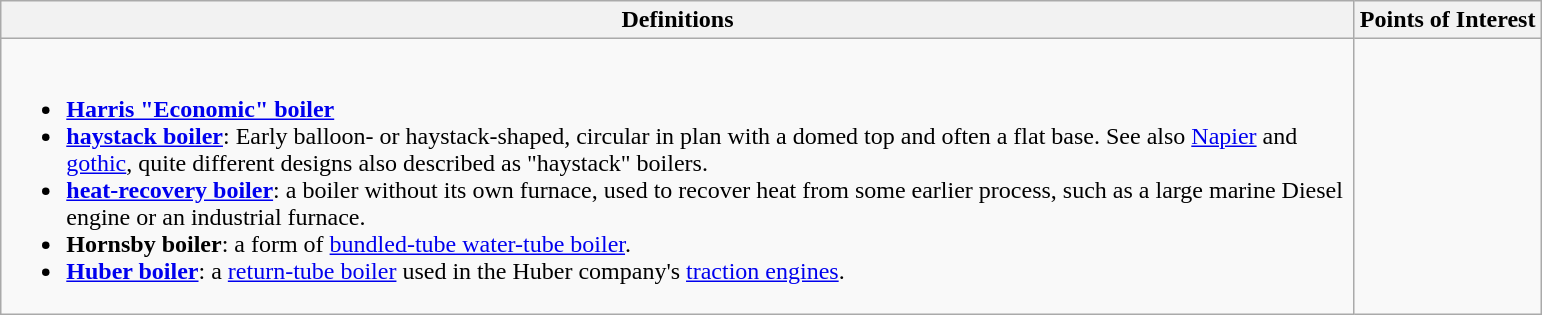<table class="wikitable">
<tr>
<th>Definitions </th>
<th>Points of Interest </th>
</tr>
<tr>
<td width="895"><br><ul><li><strong><a href='#'>Harris "Economic" boiler</a></strong></li><li><strong><a href='#'>haystack boiler</a></strong>: Early balloon- or haystack-shaped, circular in plan with a domed top and often a flat base.  See also <a href='#'>Napier</a> and <a href='#'>gothic</a>, quite different designs also described as "haystack" boilers.</li><li><strong><a href='#'>heat-recovery boiler</a></strong>: a boiler without its own furnace, used to recover heat from some earlier process, such as a large marine Diesel engine or an industrial furnace.</li><li><strong>Hornsby boiler</strong>: a form of <a href='#'>bundled-tube water-tube boiler</a>.</li><li><strong><a href='#'>Huber boiler</a></strong>: a <a href='#'>return-tube boiler</a> used in the Huber company's <a href='#'>traction engines</a>.</li></ul></td>
<td><br></td>
</tr>
</table>
